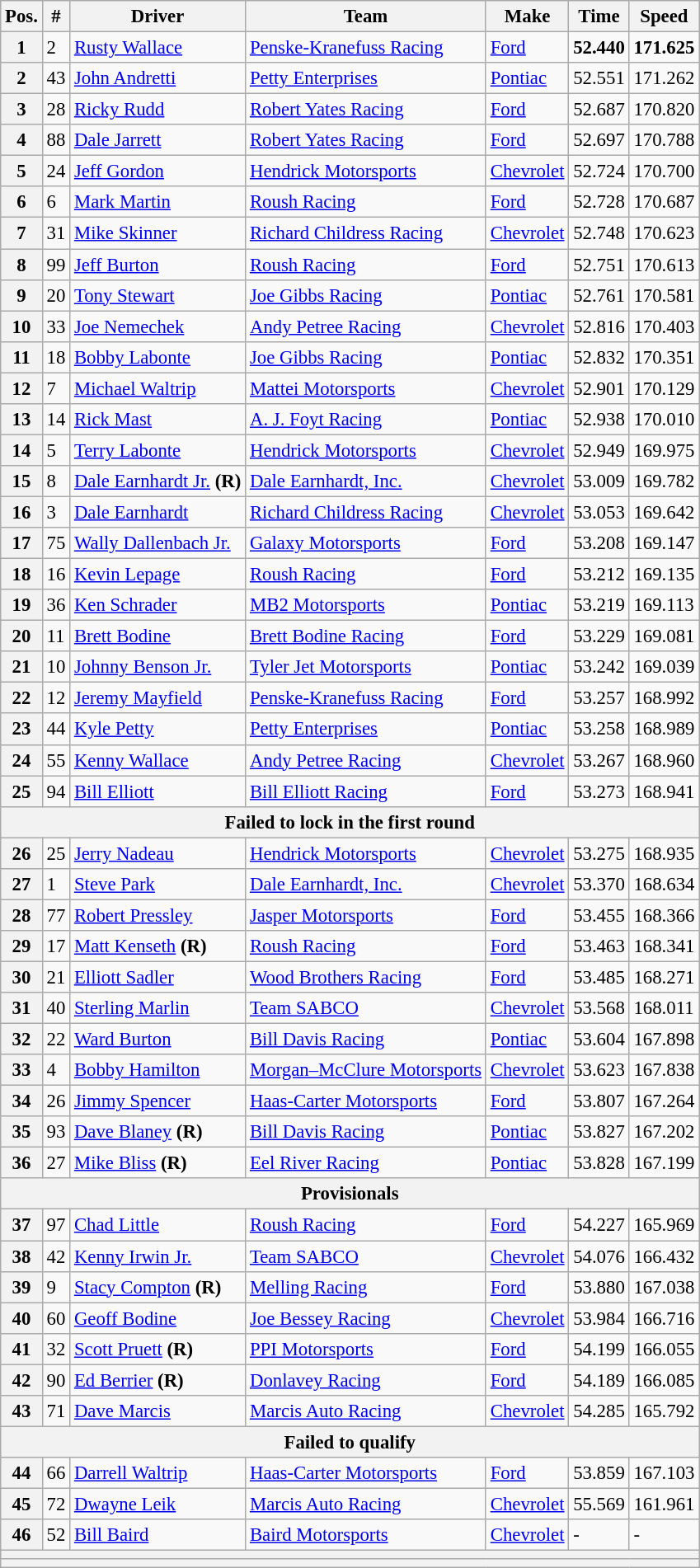<table class="wikitable" style="font-size:95%">
<tr>
<th>Pos.</th>
<th>#</th>
<th>Driver</th>
<th>Team</th>
<th>Make</th>
<th>Time</th>
<th>Speed</th>
</tr>
<tr>
<th>1</th>
<td>2</td>
<td><a href='#'>Rusty Wallace</a></td>
<td><a href='#'>Penske-Kranefuss Racing</a></td>
<td><a href='#'>Ford</a></td>
<td><strong>52.440</strong></td>
<td><strong>171.625</strong></td>
</tr>
<tr>
<th>2</th>
<td>43</td>
<td><a href='#'>John Andretti</a></td>
<td><a href='#'>Petty Enterprises</a></td>
<td><a href='#'>Pontiac</a></td>
<td>52.551</td>
<td>171.262</td>
</tr>
<tr>
<th>3</th>
<td>28</td>
<td><a href='#'>Ricky Rudd</a></td>
<td><a href='#'>Robert Yates Racing</a></td>
<td><a href='#'>Ford</a></td>
<td>52.687</td>
<td>170.820</td>
</tr>
<tr>
<th>4</th>
<td>88</td>
<td><a href='#'>Dale Jarrett</a></td>
<td><a href='#'>Robert Yates Racing</a></td>
<td><a href='#'>Ford</a></td>
<td>52.697</td>
<td>170.788</td>
</tr>
<tr>
<th>5</th>
<td>24</td>
<td><a href='#'>Jeff Gordon</a></td>
<td><a href='#'>Hendrick Motorsports</a></td>
<td><a href='#'>Chevrolet</a></td>
<td>52.724</td>
<td>170.700</td>
</tr>
<tr>
<th>6</th>
<td>6</td>
<td><a href='#'>Mark Martin</a></td>
<td><a href='#'>Roush Racing</a></td>
<td><a href='#'>Ford</a></td>
<td>52.728</td>
<td>170.687</td>
</tr>
<tr>
<th>7</th>
<td>31</td>
<td><a href='#'>Mike Skinner</a></td>
<td><a href='#'>Richard Childress Racing</a></td>
<td><a href='#'>Chevrolet</a></td>
<td>52.748</td>
<td>170.623</td>
</tr>
<tr>
<th>8</th>
<td>99</td>
<td><a href='#'>Jeff Burton</a></td>
<td><a href='#'>Roush Racing</a></td>
<td><a href='#'>Ford</a></td>
<td>52.751</td>
<td>170.613</td>
</tr>
<tr>
<th>9</th>
<td>20</td>
<td><a href='#'>Tony Stewart</a></td>
<td><a href='#'>Joe Gibbs Racing</a></td>
<td><a href='#'>Pontiac</a></td>
<td>52.761</td>
<td>170.581</td>
</tr>
<tr>
<th>10</th>
<td>33</td>
<td><a href='#'>Joe Nemechek</a></td>
<td><a href='#'>Andy Petree Racing</a></td>
<td><a href='#'>Chevrolet</a></td>
<td>52.816</td>
<td>170.403</td>
</tr>
<tr>
<th>11</th>
<td>18</td>
<td><a href='#'>Bobby Labonte</a></td>
<td><a href='#'>Joe Gibbs Racing</a></td>
<td><a href='#'>Pontiac</a></td>
<td>52.832</td>
<td>170.351</td>
</tr>
<tr>
<th>12</th>
<td>7</td>
<td><a href='#'>Michael Waltrip</a></td>
<td><a href='#'>Mattei Motorsports</a></td>
<td><a href='#'>Chevrolet</a></td>
<td>52.901</td>
<td>170.129</td>
</tr>
<tr>
<th>13</th>
<td>14</td>
<td><a href='#'>Rick Mast</a></td>
<td><a href='#'>A. J. Foyt Racing</a></td>
<td><a href='#'>Pontiac</a></td>
<td>52.938</td>
<td>170.010</td>
</tr>
<tr>
<th>14</th>
<td>5</td>
<td><a href='#'>Terry Labonte</a></td>
<td><a href='#'>Hendrick Motorsports</a></td>
<td><a href='#'>Chevrolet</a></td>
<td>52.949</td>
<td>169.975</td>
</tr>
<tr>
<th>15</th>
<td>8</td>
<td><a href='#'>Dale Earnhardt Jr.</a> <strong>(R)</strong></td>
<td><a href='#'>Dale Earnhardt, Inc.</a></td>
<td><a href='#'>Chevrolet</a></td>
<td>53.009</td>
<td>169.782</td>
</tr>
<tr>
<th>16</th>
<td>3</td>
<td><a href='#'>Dale Earnhardt</a></td>
<td><a href='#'>Richard Childress Racing</a></td>
<td><a href='#'>Chevrolet</a></td>
<td>53.053</td>
<td>169.642</td>
</tr>
<tr>
<th>17</th>
<td>75</td>
<td><a href='#'>Wally Dallenbach Jr.</a></td>
<td><a href='#'>Galaxy Motorsports</a></td>
<td><a href='#'>Ford</a></td>
<td>53.208</td>
<td>169.147</td>
</tr>
<tr>
<th>18</th>
<td>16</td>
<td><a href='#'>Kevin Lepage</a></td>
<td><a href='#'>Roush Racing</a></td>
<td><a href='#'>Ford</a></td>
<td>53.212</td>
<td>169.135</td>
</tr>
<tr>
<th>19</th>
<td>36</td>
<td><a href='#'>Ken Schrader</a></td>
<td><a href='#'>MB2 Motorsports</a></td>
<td><a href='#'>Pontiac</a></td>
<td>53.219</td>
<td>169.113</td>
</tr>
<tr>
<th>20</th>
<td>11</td>
<td><a href='#'>Brett Bodine</a></td>
<td><a href='#'>Brett Bodine Racing</a></td>
<td><a href='#'>Ford</a></td>
<td>53.229</td>
<td>169.081</td>
</tr>
<tr>
<th>21</th>
<td>10</td>
<td><a href='#'>Johnny Benson Jr.</a></td>
<td><a href='#'>Tyler Jet Motorsports</a></td>
<td><a href='#'>Pontiac</a></td>
<td>53.242</td>
<td>169.039</td>
</tr>
<tr>
<th>22</th>
<td>12</td>
<td><a href='#'>Jeremy Mayfield</a></td>
<td><a href='#'>Penske-Kranefuss Racing</a></td>
<td><a href='#'>Ford</a></td>
<td>53.257</td>
<td>168.992</td>
</tr>
<tr>
<th>23</th>
<td>44</td>
<td><a href='#'>Kyle Petty</a></td>
<td><a href='#'>Petty Enterprises</a></td>
<td><a href='#'>Pontiac</a></td>
<td>53.258</td>
<td>168.989</td>
</tr>
<tr>
<th>24</th>
<td>55</td>
<td><a href='#'>Kenny Wallace</a></td>
<td><a href='#'>Andy Petree Racing</a></td>
<td><a href='#'>Chevrolet</a></td>
<td>53.267</td>
<td>168.960</td>
</tr>
<tr>
<th>25</th>
<td>94</td>
<td><a href='#'>Bill Elliott</a></td>
<td><a href='#'>Bill Elliott Racing</a></td>
<td><a href='#'>Ford</a></td>
<td>53.273</td>
<td>168.941</td>
</tr>
<tr>
<th colspan="7">Failed to lock in the first round</th>
</tr>
<tr>
<th>26</th>
<td>25</td>
<td><a href='#'>Jerry Nadeau</a></td>
<td><a href='#'>Hendrick Motorsports</a></td>
<td><a href='#'>Chevrolet</a></td>
<td>53.275</td>
<td>168.935</td>
</tr>
<tr>
<th>27</th>
<td>1</td>
<td><a href='#'>Steve Park</a></td>
<td><a href='#'>Dale Earnhardt, Inc.</a></td>
<td><a href='#'>Chevrolet</a></td>
<td>53.370</td>
<td>168.634</td>
</tr>
<tr>
<th>28</th>
<td>77</td>
<td><a href='#'>Robert Pressley</a></td>
<td><a href='#'>Jasper Motorsports</a></td>
<td><a href='#'>Ford</a></td>
<td>53.455</td>
<td>168.366</td>
</tr>
<tr>
<th>29</th>
<td>17</td>
<td><a href='#'>Matt Kenseth</a> <strong>(R)</strong></td>
<td><a href='#'>Roush Racing</a></td>
<td><a href='#'>Ford</a></td>
<td>53.463</td>
<td>168.341</td>
</tr>
<tr>
<th>30</th>
<td>21</td>
<td><a href='#'>Elliott Sadler</a></td>
<td><a href='#'>Wood Brothers Racing</a></td>
<td><a href='#'>Ford</a></td>
<td>53.485</td>
<td>168.271</td>
</tr>
<tr>
<th>31</th>
<td>40</td>
<td><a href='#'>Sterling Marlin</a></td>
<td><a href='#'>Team SABCO</a></td>
<td><a href='#'>Chevrolet</a></td>
<td>53.568</td>
<td>168.011</td>
</tr>
<tr>
<th>32</th>
<td>22</td>
<td><a href='#'>Ward Burton</a></td>
<td><a href='#'>Bill Davis Racing</a></td>
<td><a href='#'>Pontiac</a></td>
<td>53.604</td>
<td>167.898</td>
</tr>
<tr>
<th>33</th>
<td>4</td>
<td><a href='#'>Bobby Hamilton</a></td>
<td><a href='#'>Morgan–McClure Motorsports</a></td>
<td><a href='#'>Chevrolet</a></td>
<td>53.623</td>
<td>167.838</td>
</tr>
<tr>
<th>34</th>
<td>26</td>
<td><a href='#'>Jimmy Spencer</a></td>
<td><a href='#'>Haas-Carter Motorsports</a></td>
<td><a href='#'>Ford</a></td>
<td>53.807</td>
<td>167.264</td>
</tr>
<tr>
<th>35</th>
<td>93</td>
<td><a href='#'>Dave Blaney</a> <strong>(R)</strong></td>
<td><a href='#'>Bill Davis Racing</a></td>
<td><a href='#'>Pontiac</a></td>
<td>53.827</td>
<td>167.202</td>
</tr>
<tr>
<th>36</th>
<td>27</td>
<td><a href='#'>Mike Bliss</a> <strong>(R)</strong></td>
<td><a href='#'>Eel River Racing</a></td>
<td><a href='#'>Pontiac</a></td>
<td>53.828</td>
<td>167.199</td>
</tr>
<tr>
<th colspan="7">Provisionals</th>
</tr>
<tr>
<th>37</th>
<td>97</td>
<td><a href='#'>Chad Little</a></td>
<td><a href='#'>Roush Racing</a></td>
<td><a href='#'>Ford</a></td>
<td>54.227</td>
<td>165.969</td>
</tr>
<tr>
<th>38</th>
<td>42</td>
<td><a href='#'>Kenny Irwin Jr.</a></td>
<td><a href='#'>Team SABCO</a></td>
<td><a href='#'>Chevrolet</a></td>
<td>54.076</td>
<td>166.432</td>
</tr>
<tr>
<th>39</th>
<td>9</td>
<td><a href='#'>Stacy Compton</a> <strong>(R)</strong></td>
<td><a href='#'>Melling Racing</a></td>
<td><a href='#'>Ford</a></td>
<td>53.880</td>
<td>167.038</td>
</tr>
<tr>
<th>40</th>
<td>60</td>
<td><a href='#'>Geoff Bodine</a></td>
<td><a href='#'>Joe Bessey Racing</a></td>
<td><a href='#'>Chevrolet</a></td>
<td>53.984</td>
<td>166.716</td>
</tr>
<tr>
<th>41</th>
<td>32</td>
<td><a href='#'>Scott Pruett</a> <strong>(R)</strong></td>
<td><a href='#'>PPI Motorsports</a></td>
<td><a href='#'>Ford</a></td>
<td>54.199</td>
<td>166.055</td>
</tr>
<tr>
<th>42</th>
<td>90</td>
<td><a href='#'>Ed Berrier</a> <strong>(R)</strong></td>
<td><a href='#'>Donlavey Racing</a></td>
<td><a href='#'>Ford</a></td>
<td>54.189</td>
<td>166.085</td>
</tr>
<tr>
<th>43</th>
<td>71</td>
<td><a href='#'>Dave Marcis</a></td>
<td><a href='#'>Marcis Auto Racing</a></td>
<td><a href='#'>Chevrolet</a></td>
<td>54.285</td>
<td>165.792</td>
</tr>
<tr>
<th colspan="7">Failed to qualify</th>
</tr>
<tr>
<th>44</th>
<td>66</td>
<td><a href='#'>Darrell Waltrip</a></td>
<td><a href='#'>Haas-Carter Motorsports</a></td>
<td><a href='#'>Ford</a></td>
<td>53.859</td>
<td>167.103</td>
</tr>
<tr>
<th>45</th>
<td>72</td>
<td><a href='#'>Dwayne Leik</a></td>
<td><a href='#'>Marcis Auto Racing</a></td>
<td><a href='#'>Chevrolet</a></td>
<td>55.569</td>
<td>161.961</td>
</tr>
<tr>
<th>46</th>
<td>52</td>
<td><a href='#'>Bill Baird</a></td>
<td><a href='#'>Baird Motorsports</a></td>
<td><a href='#'>Chevrolet</a></td>
<td>-</td>
<td>-</td>
</tr>
<tr>
<th colspan="7"></th>
</tr>
<tr>
<th colspan="7"></th>
</tr>
</table>
